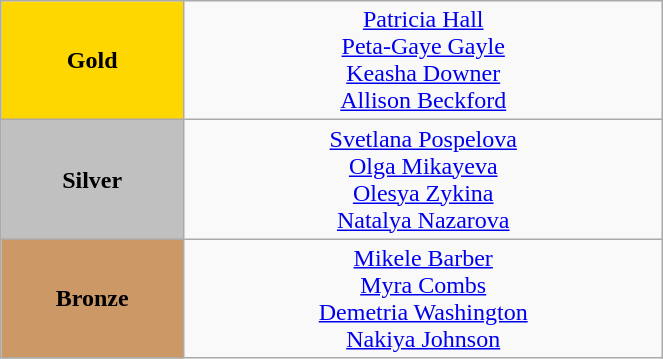<table class="wikitable" style="text-align:center; " width="35%">
<tr>
<td bgcolor="gold"><strong>Gold</strong></td>
<td><a href='#'>Patricia Hall</a><br><a href='#'>Peta-Gaye Gayle</a><br><a href='#'>Keasha Downer</a><br><a href='#'>Allison Beckford</a><br>  <small><em></em></small></td>
</tr>
<tr>
<td bgcolor="silver"><strong>Silver</strong></td>
<td><a href='#'>Svetlana Pospelova</a><br><a href='#'>Olga Mikayeva</a><br><a href='#'>Olesya Zykina</a><br><a href='#'>Natalya Nazarova</a><br>  <small><em></em></small></td>
</tr>
<tr>
<td bgcolor="CC9966"><strong>Bronze</strong></td>
<td><a href='#'>Mikele Barber</a><br><a href='#'>Myra Combs</a><br><a href='#'>Demetria Washington</a><br><a href='#'>Nakiya Johnson</a><br>  <small><em></em></small></td>
</tr>
</table>
